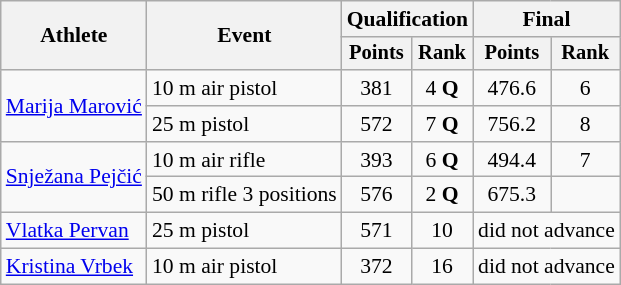<table class="wikitable" border="1" style="font-size:90%">
<tr>
<th rowspan="2">Athlete</th>
<th rowspan="2">Event</th>
<th colspan=2>Qualification</th>
<th colspan=2>Final</th>
</tr>
<tr style="font-size:95%">
<th>Points</th>
<th>Rank</th>
<th>Points</th>
<th>Rank</th>
</tr>
<tr align=center>
<td align=left rowspan="2"><a href='#'>Marija Marović</a></td>
<td align=left>10 m air pistol</td>
<td>381</td>
<td>4 <strong>Q</strong></td>
<td>476.6</td>
<td>6</td>
</tr>
<tr align=center>
<td align=left>25 m pistol</td>
<td>572</td>
<td>7 <strong>Q</strong></td>
<td>756.2</td>
<td>8</td>
</tr>
<tr align=center>
<td align=left rowspan="2"><a href='#'>Snježana Pejčić</a></td>
<td align=left>10 m air rifle</td>
<td>393</td>
<td>6 <strong>Q</strong></td>
<td>494.4</td>
<td>7</td>
</tr>
<tr align=center>
<td align=left>50 m rifle 3 positions</td>
<td>576</td>
<td>2 <strong>Q</strong></td>
<td>675.3</td>
<td></td>
</tr>
<tr align=center>
<td align=left><a href='#'>Vlatka Pervan</a></td>
<td align=left>25 m pistol</td>
<td>571</td>
<td>10</td>
<td colspan=2>did not advance</td>
</tr>
<tr align=center>
<td align=left><a href='#'>Kristina Vrbek</a></td>
<td align=left>10 m air pistol</td>
<td>372</td>
<td>16</td>
<td colspan=2>did not advance</td>
</tr>
</table>
